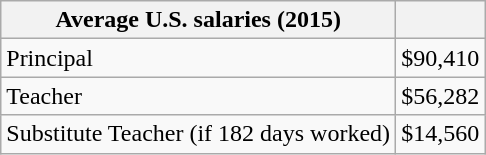<table class="wikitable">
<tr>
<th>Average U.S. salaries (2015)</th>
<th></th>
</tr>
<tr>
<td>Principal</td>
<td>$90,410</td>
</tr>
<tr>
<td>Teacher</td>
<td>$56,282</td>
</tr>
<tr>
<td>Substitute Teacher (if 182 days worked)</td>
<td>$14,560</td>
</tr>
</table>
